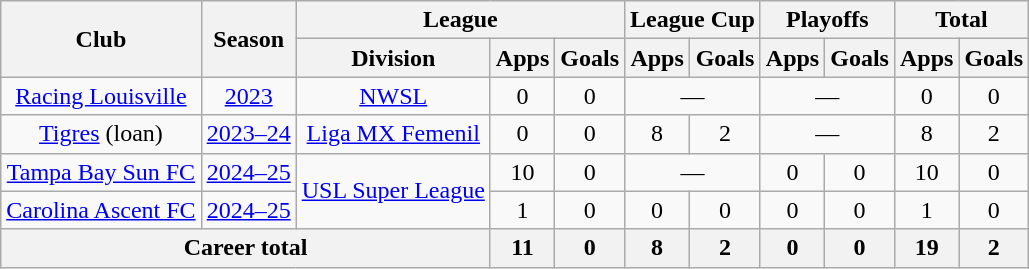<table class="wikitable" style="text-align:center">
<tr>
<th rowspan="2">Club</th>
<th rowspan="2">Season</th>
<th colspan="3">League</th>
<th colspan="2">League Cup</th>
<th colspan="2">Playoffs</th>
<th colspan="2">Total</th>
</tr>
<tr>
<th>Division</th>
<th>Apps</th>
<th>Goals</th>
<th>Apps</th>
<th>Goals</th>
<th>Apps</th>
<th>Goals</th>
<th>Apps</th>
<th>Goals</th>
</tr>
<tr>
<td><a href='#'>Racing Louisville</a></td>
<td><a href='#'>2023</a></td>
<td><a href='#'>NWSL</a></td>
<td>0</td>
<td>0</td>
<td colspan="2">—</td>
<td colspan="2">—</td>
<td>0</td>
<td>0</td>
</tr>
<tr>
<td><a href='#'>Tigres</a> (loan)</td>
<td><a href='#'>2023–24</a></td>
<td><a href='#'>Liga MX Femenil</a></td>
<td>0</td>
<td>0</td>
<td>8</td>
<td>2</td>
<td colspan="2">—</td>
<td>8</td>
<td>2</td>
</tr>
<tr>
<td><a href='#'>Tampa Bay Sun FC</a></td>
<td><a href='#'>2024–25</a></td>
<td rowspan="2"><a href='#'>USL Super League</a></td>
<td>10</td>
<td>0</td>
<td colspan="2">—</td>
<td>0</td>
<td>0</td>
<td>10</td>
<td>0</td>
</tr>
<tr>
<td><a href='#'>Carolina Ascent FC</a></td>
<td><a href='#'>2024–25</a></td>
<td>1</td>
<td>0</td>
<td>0</td>
<td>0</td>
<td>0</td>
<td>0</td>
<td>1</td>
<td>0</td>
</tr>
<tr>
<th colspan="3">Career total</th>
<th>11</th>
<th>0</th>
<th>8</th>
<th>2</th>
<th>0</th>
<th>0</th>
<th>19</th>
<th>2</th>
</tr>
</table>
